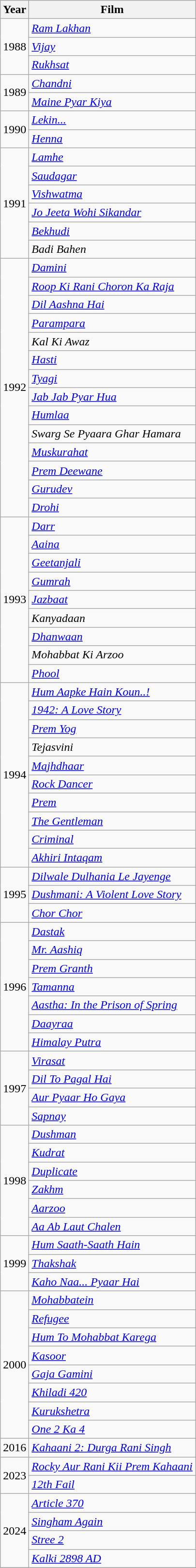<table class="wikitable sortable">
<tr>
<th>Year</th>
<th>Film</th>
</tr>
<tr>
<td rowspan="3">1988</td>
<td><em><a href='#'>Ram Lakhan</a></em></td>
</tr>
<tr>
<td><em><a href='#'>Vijay</a></em></td>
</tr>
<tr>
<td><em><a href='#'>Rukhsat</a></em></td>
</tr>
<tr>
<td rowspan="2">1989</td>
<td><em><a href='#'>Chandni</a></em></td>
</tr>
<tr>
<td><em><a href='#'>Maine Pyar Kiya</a></em></td>
</tr>
<tr>
<td rowspan="2">1990</td>
<td><em><a href='#'>Lekin...</a></em></td>
</tr>
<tr>
<td><em><a href='#'>Henna</a></em></td>
</tr>
<tr>
<td rowspan="6">1991</td>
<td><em><a href='#'>Lamhe</a></em></td>
</tr>
<tr>
<td><em><a href='#'>Saudagar</a></em></td>
</tr>
<tr>
<td><em><a href='#'>Vishwatma</a></em></td>
</tr>
<tr>
<td><em><a href='#'>Jo Jeeta Wohi Sikandar</a></em></td>
</tr>
<tr>
<td><em><a href='#'>Bekhudi</a></em></td>
</tr>
<tr>
<td><em>Badi Bahen</em></td>
</tr>
<tr>
<td rowspan="14">1992</td>
<td><em><a href='#'>Damini</a></em></td>
</tr>
<tr>
<td><em><a href='#'>Roop Ki Rani Choron Ka Raja</a></em></td>
</tr>
<tr>
<td><em><a href='#'>Dil Aashna Hai</a></em></td>
</tr>
<tr>
<td><em><a href='#'>Parampara</a></em></td>
</tr>
<tr>
<td><em>Kal Ki Awaz</em></td>
</tr>
<tr>
<td><em><a href='#'>Hasti</a></em></td>
</tr>
<tr>
<td><em><a href='#'>Tyagi</a></em></td>
</tr>
<tr>
<td><em><a href='#'>Jab Jab Pyar Hua</a></em></td>
</tr>
<tr>
<td><em><a href='#'>Humlaa</a></em></td>
</tr>
<tr>
<td><em>Swarg Se Pyaara Ghar Hamara</em></td>
</tr>
<tr>
<td><em><a href='#'>Muskurahat</a></em></td>
</tr>
<tr>
<td><em><a href='#'>Prem Deewane</a></em></td>
</tr>
<tr>
<td><em><a href='#'>Gurudev</a></em></td>
</tr>
<tr>
<td><em><a href='#'>Drohi</a></em></td>
</tr>
<tr>
<td rowspan="9">1993</td>
<td><em><a href='#'>Darr</a></em></td>
</tr>
<tr>
<td><em><a href='#'>Aaina</a></em></td>
</tr>
<tr>
<td><em><a href='#'>Geetanjali</a></em></td>
</tr>
<tr>
<td><em><a href='#'>Gumrah</a></em></td>
</tr>
<tr>
<td><em><a href='#'>Jazbaat</a></em></td>
</tr>
<tr>
<td><em>Kanyadaan</em></td>
</tr>
<tr>
<td><em><a href='#'>Dhanwaan</a></em></td>
</tr>
<tr>
<td><em>Mohabbat Ki Arzoo</em></td>
</tr>
<tr>
<td><em><a href='#'>Phool</a></em></td>
</tr>
<tr>
<td rowspan="10">1994</td>
<td><em><a href='#'>Hum Aapke Hain Koun..!</a></em></td>
</tr>
<tr>
<td><em><a href='#'>1942: A Love Story</a></em></td>
</tr>
<tr>
<td><em><a href='#'>Prem Yog</a></em></td>
</tr>
<tr>
<td><em>Tejasvini</em></td>
</tr>
<tr>
<td><em><a href='#'>Majhdhaar</a></em></td>
</tr>
<tr>
<td><em><a href='#'>Rock Dancer</a></em></td>
</tr>
<tr>
<td><em><a href='#'>Prem</a></em></td>
</tr>
<tr>
<td><em><a href='#'>The Gentleman</a></em></td>
</tr>
<tr>
<td><em><a href='#'>Criminal</a></em></td>
</tr>
<tr>
<td><em><a href='#'>Akhiri Intaqam</a></em></td>
</tr>
<tr>
<td rowspan="3">1995</td>
<td><em><a href='#'>Dilwale Dulhania Le Jayenge</a></em></td>
</tr>
<tr>
<td><em><a href='#'>Dushmani: A Violent Love Story</a></em></td>
</tr>
<tr>
<td><em><a href='#'>Chor Chor</a></em></td>
</tr>
<tr>
<td rowspan="7">1996</td>
<td><em><a href='#'>Dastak</a></em></td>
</tr>
<tr>
<td><em><a href='#'>Mr. Aashiq</a></em></td>
</tr>
<tr>
<td><em><a href='#'>Prem Granth</a></em></td>
</tr>
<tr>
<td><em><a href='#'>Tamanna</a></em></td>
</tr>
<tr>
<td><em><a href='#'>Aastha: In the Prison of Spring</a></em></td>
</tr>
<tr>
<td><em><a href='#'>Daayraa</a></em></td>
</tr>
<tr>
<td><em><a href='#'>Himalay Putra</a></em></td>
</tr>
<tr>
<td rowspan="4">1997</td>
<td><em><a href='#'>Virasat</a></em></td>
</tr>
<tr>
<td><em><a href='#'>Dil To Pagal Hai</a></em></td>
</tr>
<tr>
<td><em><a href='#'>Aur Pyaar Ho Gaya</a></em></td>
</tr>
<tr>
<td><em><a href='#'>Sapnay</a></em></td>
</tr>
<tr>
<td rowspan="6">1998</td>
<td><em><a href='#'>Dushman</a></em></td>
</tr>
<tr>
<td><em><a href='#'>Kudrat</a></em></td>
</tr>
<tr>
<td><em><a href='#'>Duplicate</a></em></td>
</tr>
<tr>
<td><em><a href='#'>Zakhm</a></em></td>
</tr>
<tr>
<td><em><a href='#'>Aarzoo</a></em></td>
</tr>
<tr>
<td><em><a href='#'>Aa Ab Laut Chalen</a></em></td>
</tr>
<tr>
<td rowspan="3">1999</td>
<td><em><a href='#'>Hum Saath-Saath Hain</a></em></td>
</tr>
<tr>
<td><em><a href='#'>Thakshak</a></em></td>
</tr>
<tr>
<td><em><a href='#'>Kaho Naa... Pyaar Hai</a></em></td>
</tr>
<tr>
<td rowspan="8">2000</td>
<td><em><a href='#'>Mohabbatein</a></em></td>
</tr>
<tr>
<td><em><a href='#'>Refugee</a></em></td>
</tr>
<tr>
<td><em><a href='#'>Hum To Mohabbat Karega</a></em></td>
</tr>
<tr>
<td><em><a href='#'>Kasoor</a></em></td>
</tr>
<tr>
<td><em><a href='#'>Gaja Gamini</a></em></td>
</tr>
<tr>
<td><em><a href='#'>Khiladi 420</a></em></td>
</tr>
<tr>
<td><em><a href='#'>Kurukshetra</a></em></td>
</tr>
<tr>
<td><em><a href='#'>One 2 Ka 4</a></em></td>
</tr>
<tr>
<td rowspan="1">2016</td>
<td><em><a href='#'>Kahaani 2: Durga Rani Singh</a></em></td>
</tr>
<tr>
<td rowspan="2">2023</td>
<td><em><a href='#'>Rocky Aur Rani Kii Prem Kahaani</a></em></td>
</tr>
<tr>
<td><em><a href='#'>12th Fail</a></em></td>
</tr>
<tr>
<td rowspan="4">2024</td>
<td><em><a href='#'>Article 370</a></em></td>
</tr>
<tr>
<td><em><a href='#'>Singham Again</a></em></td>
</tr>
<tr>
<td><em><a href='#'>Stree 2</a></em></td>
</tr>
<tr>
<td><em><a href='#'>Kalki 2898 AD</a></em></td>
</tr>
<tr>
</tr>
</table>
